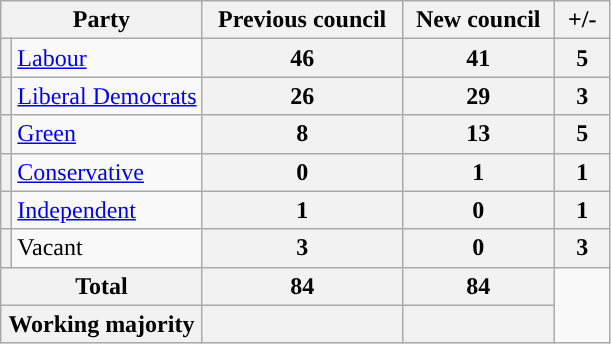<table class="wikitable">
<tr>
<th valign=top colspan="2" style="width: 100px">Party</th>
<th valign=top style="width: 126px">Previous council</th>
<th valign=top style="width: 94px">New council</th>
<th valign=top style="width: 30px">+/-</th>
</tr>
<tr>
<th style="background-color: "></th>
<td><a href='#'>Labour</a></td>
<th align=center>46</th>
<th align=center>41</th>
<th align=center>5</th>
</tr>
<tr>
<th style="background-color: "></th>
<td><a href='#'>Liberal Democrats</a></td>
<th align=center>26</th>
<th align=center>29</th>
<th align=center>3</th>
</tr>
<tr>
<th style="background-color: "></th>
<td><a href='#'>Green</a></td>
<th align=center>8</th>
<th align=center>13</th>
<th align=center>5</th>
</tr>
<tr>
<th style="background-color: "></th>
<td><a href='#'>Conservative</a></td>
<th align=center>0</th>
<th align=center>1</th>
<th align=center>1</th>
</tr>
<tr>
<th style="background-color: "></th>
<td><a href='#'>Independent</a></td>
<th align=center>1</th>
<th align=center>0</th>
<th align=center>1</th>
</tr>
<tr>
<th style="background-color: "></th>
<td>Vacant</td>
<th align=center>3</th>
<th align=center>0</th>
<th align=center>3</th>
</tr>
<tr>
<th colspan=2>Total</th>
<th style="text-align: center">84</th>
<th style="text-align: center">84</th>
</tr>
<tr>
<th colspan=2>Working majority</th>
<th></th>
<th></th>
</tr>
</table>
